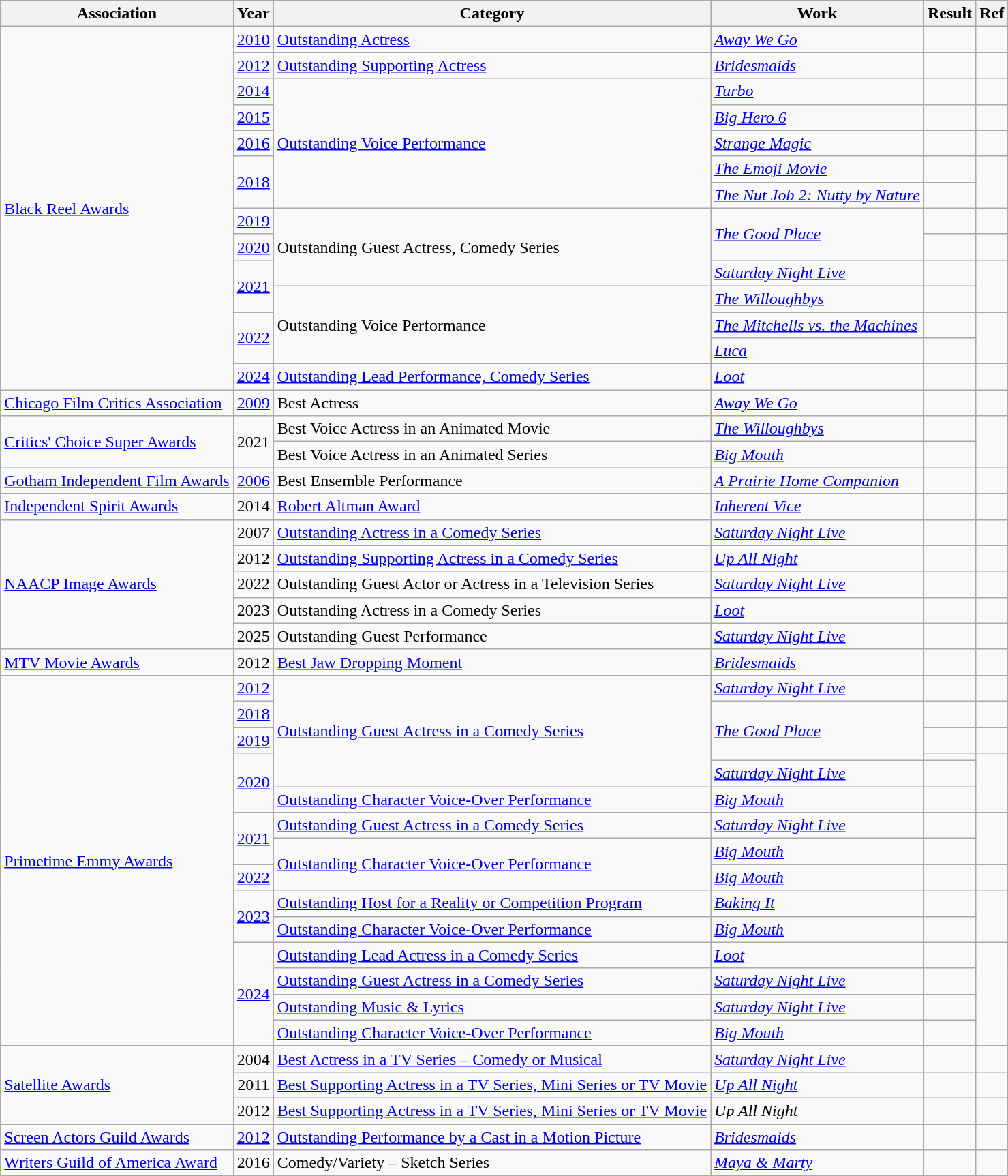<table class="wikitable sortable">
<tr>
<th>Association</th>
<th>Year</th>
<th>Category</th>
<th>Work</th>
<th>Result</th>
<th class="unsortable">Ref</th>
</tr>
<tr>
<td rowspan=14><a href='#'>Black Reel Awards</a></td>
<td align="center"><a href='#'>2010</a></td>
<td><a href='#'>Outstanding Actress</a></td>
<td><em><a href='#'>Away We Go</a></em></td>
<td></td>
<td align="center"></td>
</tr>
<tr>
<td align="center"><a href='#'>2012</a></td>
<td><a href='#'>Outstanding Supporting Actress</a></td>
<td><em><a href='#'>Bridesmaids</a></em></td>
<td></td>
<td align="center"></td>
</tr>
<tr>
<td align="center"><a href='#'>2014</a></td>
<td rowspan=5><a href='#'>Outstanding Voice Performance</a></td>
<td><em><a href='#'>Turbo</a></em></td>
<td></td>
<td align="center"></td>
</tr>
<tr>
<td align="center"><a href='#'>2015</a></td>
<td><em><a href='#'>Big Hero 6</a></em></td>
<td></td>
<td align="center"></td>
</tr>
<tr>
<td align="center"><a href='#'>2016</a></td>
<td><em><a href='#'>Strange Magic</a></em></td>
<td></td>
<td align="center"></td>
</tr>
<tr>
<td align="center" rowspan=2><a href='#'>2018</a></td>
<td><em><a href='#'>The Emoji Movie</a></em></td>
<td></td>
<td align="center" rowspan=2></td>
</tr>
<tr>
<td><em><a href='#'>The Nut Job 2: Nutty by Nature</a></em></td>
<td></td>
</tr>
<tr>
<td align="center"><a href='#'>2019</a></td>
<td rowspan=3>Outstanding Guest Actress, Comedy Series</td>
<td rowspan=2><em><a href='#'>The Good Place</a></em></td>
<td></td>
<td align="center"></td>
</tr>
<tr>
<td align="center"><a href='#'>2020</a></td>
<td></td>
<td align="center"></td>
</tr>
<tr>
<td align="center" rowspan=2><a href='#'>2021</a></td>
<td><em><a href='#'>Saturday Night Live </a></em></td>
<td></td>
<td align="center" rowspan=2></td>
</tr>
<tr>
<td rowspan=3>Outstanding Voice Performance</td>
<td><em><a href='#'>The Willoughbys</a></em></td>
<td></td>
</tr>
<tr>
<td align="center" rowspan=2><a href='#'>2022</a></td>
<td><em><a href='#'>The Mitchells vs. the Machines</a></em></td>
<td></td>
<td align="center" rowspan=2></td>
</tr>
<tr>
<td><em><a href='#'>Luca</a></em></td>
<td></td>
</tr>
<tr>
<td align="center"><a href='#'>2024</a></td>
<td><a href='#'>Outstanding Lead Performance, Comedy Series</a></td>
<td><em><a href='#'>Loot</a></em></td>
<td></td>
<td align="center"></td>
</tr>
<tr>
<td><a href='#'>Chicago Film Critics Association</a></td>
<td align="center"><a href='#'>2009</a></td>
<td>Best Actress</td>
<td><em><a href='#'>Away We Go</a></em></td>
<td></td>
<td align="center"></td>
</tr>
<tr>
<td rowspan="2"><a href='#'>Critics' Choice Super Awards</a></td>
<td align="center", rowspan=2>2021</td>
<td>Best Voice Actress in an Animated Movie</td>
<td><em><a href='#'>The Willoughbys</a></em></td>
<td></td>
<td rowspan="2" align="center"></td>
</tr>
<tr>
<td>Best Voice Actress in an Animated Series</td>
<td><em><a href='#'>Big Mouth</a></em></td>
<td></td>
</tr>
<tr>
<td><a href='#'>Gotham Independent Film Awards</a></td>
<td align="center"><a href='#'>2006</a></td>
<td>Best Ensemble Performance</td>
<td><em><a href='#'>A Prairie Home Companion</a></em></td>
<td></td>
<td align="center"></td>
</tr>
<tr>
<td><a href='#'>Independent Spirit Awards</a></td>
<td align="center">2014</td>
<td><a href='#'>Robert Altman Award</a> </td>
<td><em><a href='#'>Inherent Vice</a></em></td>
<td></td>
<td align="center"></td>
</tr>
<tr>
<td rowspan=5><a href='#'>NAACP Image Awards</a></td>
<td align="center">2007</td>
<td><a href='#'>Outstanding Actress in a Comedy Series</a></td>
<td><em><a href='#'>Saturday Night Live</a></em></td>
<td></td>
<td align="center"></td>
</tr>
<tr>
<td align="center">2012</td>
<td><a href='#'>Outstanding Supporting Actress in a Comedy Series</a></td>
<td><em><a href='#'>Up All Night</a></em></td>
<td></td>
<td align="center"></td>
</tr>
<tr>
<td align="center">2022</td>
<td>Outstanding Guest Actor or Actress in a Television Series</td>
<td><em><a href='#'>Saturday Night Live</a></em></td>
<td></td>
<td align="center"></td>
</tr>
<tr>
<td align="center">2023</td>
<td>Outstanding Actress in a Comedy Series</td>
<td><em><a href='#'>Loot</a></em></td>
<td></td>
<td align="center"></td>
</tr>
<tr>
<td align="center">2025</td>
<td>Outstanding Guest Performance</td>
<td><em><a href='#'>Saturday Night Live</a></em></td>
<td></td>
<td align="center"></td>
</tr>
<tr>
<td><a href='#'>MTV Movie Awards</a></td>
<td align="center">2012</td>
<td><a href='#'>Best Jaw Dropping Moment</a> </td>
<td><em><a href='#'>Bridesmaids</a></em></td>
<td></td>
<td align="center"></td>
</tr>
<tr>
<td rowspan=15><a href='#'>Primetime Emmy Awards</a></td>
<td align="center"><a href='#'>2012</a></td>
<td rowspan=5><a href='#'>Outstanding Guest Actress in a Comedy Series</a></td>
<td><em><a href='#'>Saturday Night Live</a></em> </td>
<td></td>
<td align="center"></td>
</tr>
<tr>
<td align="center"><a href='#'>2018</a></td>
<td rowspan="3"><em><a href='#'>The Good Place</a></em></td>
<td></td>
<td align="center"></td>
</tr>
<tr>
<td align="center"><a href='#'>2019</a></td>
<td></td>
<td align="center"></td>
</tr>
<tr>
<td rowspan="3" align="center"><a href='#'>2020</a></td>
<td></td>
<td rowspan="3" align="center"></td>
</tr>
<tr>
<td><em><a href='#'>Saturday Night Live</a></em> </td>
<td></td>
</tr>
<tr>
<td><a href='#'>Outstanding Character Voice-Over Performance</a></td>
<td><em><a href='#'>Big Mouth</a></em> </td>
<td></td>
</tr>
<tr>
<td rowspan="2" align="center"><a href='#'>2021</a></td>
<td><a href='#'>Outstanding Guest Actress in a Comedy Series</a></td>
<td><em><a href='#'>Saturday Night Live</a></em> </td>
<td></td>
<td rowspan="2" align="center"></td>
</tr>
<tr>
<td rowspan="2"><a href='#'>Outstanding Character Voice-Over Performance</a></td>
<td><em><a href='#'>Big Mouth</a></em> </td>
<td></td>
</tr>
<tr>
<td align="center"><a href='#'>2022</a></td>
<td><em><a href='#'>Big Mouth</a></em> </td>
<td></td>
<td align="center"></td>
</tr>
<tr>
<td rowspan="2" align="center"><a href='#'>2023</a></td>
<td><a href='#'>Outstanding Host for a Reality or Competition Program</a></td>
<td><em><a href='#'>Baking It</a></em> </td>
<td></td>
<td rowspan=2, align="center"></td>
</tr>
<tr>
<td><a href='#'>Outstanding Character Voice-Over Performance</a></td>
<td><em><a href='#'>Big Mouth</a></em> </td>
<td></td>
</tr>
<tr>
<td rowspan="4" align="center"><a href='#'>2024</a></td>
<td><a href='#'>Outstanding Lead Actress in a Comedy Series</a></td>
<td><em><a href='#'>Loot</a></em></td>
<td></td>
<td rowspan=4, align="center"></td>
</tr>
<tr>
<td><a href='#'>Outstanding Guest Actress in a Comedy Series</a></td>
<td><em><a href='#'>Saturday Night Live</a></em> </td>
<td></td>
</tr>
<tr>
<td><a href='#'>Outstanding Music & Lyrics</a></td>
<td><em><a href='#'>Saturday Night Live</a></em> </td>
<td></td>
</tr>
<tr>
<td><a href='#'>Outstanding Character Voice-Over Performance</a></td>
<td><em><a href='#'>Big Mouth</a></em> </td>
<td></td>
</tr>
<tr>
<td rowspan=3><a href='#'>Satellite Awards</a></td>
<td align="center">2004</td>
<td><a href='#'>Best Actress in a TV Series – Comedy or Musical</a></td>
<td><em><a href='#'>Saturday Night Live</a></em></td>
<td></td>
<td align="center"></td>
</tr>
<tr>
<td align="center">2011</td>
<td><a href='#'>Best Supporting Actress in a TV Series, Mini Series or TV Movie</a></td>
<td><em><a href='#'>Up All Night</a></em></td>
<td></td>
<td align="center"></td>
</tr>
<tr>
<td align="center">2012</td>
<td><a href='#'>Best Supporting Actress in a TV Series, Mini Series or TV Movie</a></td>
<td><em>Up All Night</em></td>
<td></td>
<td align="center"></td>
</tr>
<tr>
<td><a href='#'>Screen Actors Guild Awards</a></td>
<td align="center"><a href='#'>2012</a></td>
<td><a href='#'>Outstanding Performance by a Cast in a Motion Picture</a></td>
<td><em><a href='#'>Bridesmaids</a></em></td>
<td></td>
<td align="center"></td>
</tr>
<tr>
<td><a href='#'>Writers Guild of America Award</a></td>
<td align="center">2016</td>
<td>Comedy/Variety – Sketch Series</td>
<td><em><a href='#'>Maya & Marty</a></em></td>
<td></td>
<td align="center"></td>
</tr>
<tr>
</tr>
</table>
